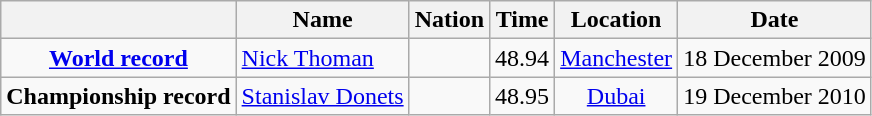<table class=wikitable style=text-align:center>
<tr>
<th></th>
<th>Name</th>
<th>Nation</th>
<th>Time</th>
<th>Location</th>
<th>Date</th>
</tr>
<tr>
<td><strong><a href='#'>World record</a></strong></td>
<td align=left><a href='#'>Nick Thoman</a></td>
<td align=left></td>
<td align=left>48.94</td>
<td><a href='#'>Manchester</a></td>
<td>18 December 2009</td>
</tr>
<tr>
<td><strong>Championship record</strong></td>
<td align=left><a href='#'>Stanislav Donets</a></td>
<td align=left></td>
<td align=left>48.95</td>
<td><a href='#'>Dubai</a></td>
<td>19 December 2010</td>
</tr>
</table>
